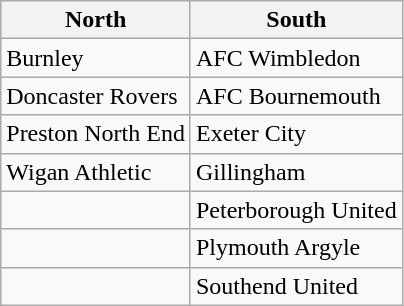<table class="wikitable">
<tr>
<th>North</th>
<th>South</th>
</tr>
<tr>
<td>Burnley</td>
<td>AFC Wimbledon</td>
</tr>
<tr>
<td>Doncaster Rovers</td>
<td>AFC Bournemouth</td>
</tr>
<tr>
<td>Preston North End</td>
<td>Exeter City</td>
</tr>
<tr>
<td>Wigan Athletic</td>
<td>Gillingham</td>
</tr>
<tr>
<td></td>
<td>Peterborough United</td>
</tr>
<tr>
<td></td>
<td>Plymouth Argyle</td>
</tr>
<tr>
<td></td>
<td>Southend United</td>
</tr>
</table>
